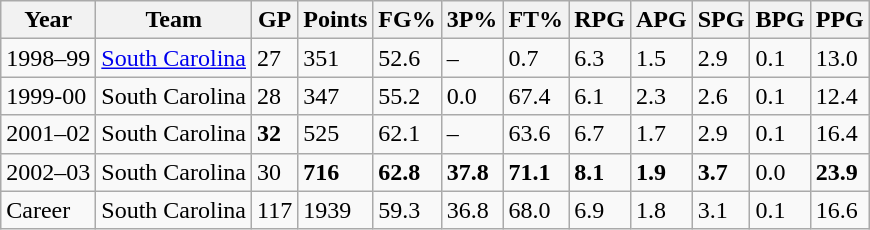<table class="wikitable">
<tr>
<th>Year</th>
<th>Team</th>
<th>GP</th>
<th>Points</th>
<th>FG%</th>
<th>3P%</th>
<th>FT%</th>
<th>RPG</th>
<th>APG</th>
<th>SPG</th>
<th>BPG</th>
<th>PPG</th>
</tr>
<tr>
<td>1998–99</td>
<td><a href='#'>South Carolina</a></td>
<td>27</td>
<td>351</td>
<td>52.6</td>
<td>–</td>
<td>0.7</td>
<td>6.3</td>
<td>1.5</td>
<td>2.9</td>
<td>0.1</td>
<td>13.0</td>
</tr>
<tr>
<td>1999-00</td>
<td>South Carolina</td>
<td>28</td>
<td>347</td>
<td>55.2</td>
<td>0.0</td>
<td>67.4</td>
<td>6.1</td>
<td>2.3</td>
<td>2.6</td>
<td>0.1</td>
<td>12.4</td>
</tr>
<tr>
<td>2001–02</td>
<td>South Carolina</td>
<td><strong>32</strong></td>
<td>525</td>
<td>62.1</td>
<td>–</td>
<td>63.6</td>
<td>6.7</td>
<td>1.7</td>
<td>2.9</td>
<td>0.1</td>
<td>16.4</td>
</tr>
<tr>
<td>2002–03</td>
<td>South Carolina</td>
<td>30</td>
<td><strong>716</strong></td>
<td><strong>62.8</strong></td>
<td><strong>37.8</strong></td>
<td><strong>71.1</strong></td>
<td><strong>8.1</strong></td>
<td><strong>1.9</strong></td>
<td><strong>3.7</strong></td>
<td>0.0</td>
<td><strong>23.9</strong></td>
</tr>
<tr>
<td>Career</td>
<td>South Carolina</td>
<td>117</td>
<td>1939</td>
<td>59.3</td>
<td>36.8</td>
<td>68.0</td>
<td>6.9</td>
<td>1.8</td>
<td>3.1</td>
<td>0.1</td>
<td>16.6</td>
</tr>
</table>
